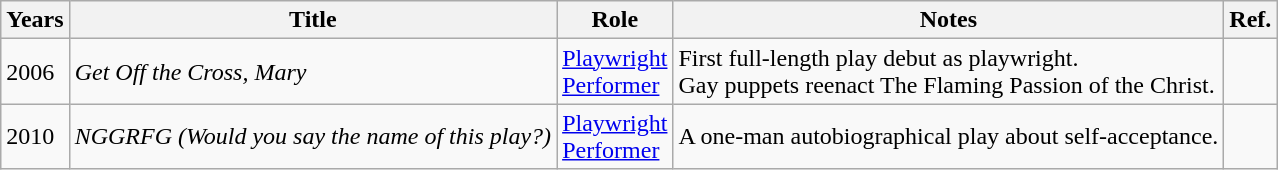<table class="wikitable">
<tr>
<th>Years</th>
<th>Title</th>
<th>Role</th>
<th>Notes</th>
<th>Ref.</th>
</tr>
<tr>
<td>2006</td>
<td><em>Get Off the Cross, Mary</em></td>
<td><a href='#'>Playwright</a><br><a href='#'>Performer</a></td>
<td>First full-length play debut as playwright.<br>Gay puppets reenact The Flaming Passion of the Christ.</td>
<td></td>
</tr>
<tr>
<td>2010</td>
<td><em>NGGRFG (Would you say the name of this play?)</em></td>
<td><a href='#'>Playwright</a><br><a href='#'>Performer</a></td>
<td>A one-man autobiographical play about self-acceptance.</td>
<td></td>
</tr>
</table>
